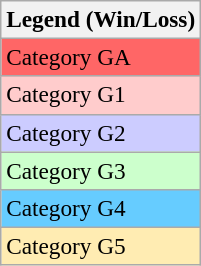<table class="sortable wikitable" style=font-size:97%>
<tr>
<th>Legend (Win/Loss)</th>
</tr>
<tr bgcolor=#FF6666>
<td>Category GA</td>
</tr>
<tr bgcolor=#ffcccc>
<td>Category G1</td>
</tr>
<tr bgcolor=#ccccff>
<td>Category G2</td>
</tr>
<tr bgcolor=#CCFFCC>
<td>Category G3</td>
</tr>
<tr bgcolor=#66CCFF>
<td>Category G4</td>
</tr>
<tr bgcolor=#ffecb2>
<td>Category G5</td>
</tr>
</table>
